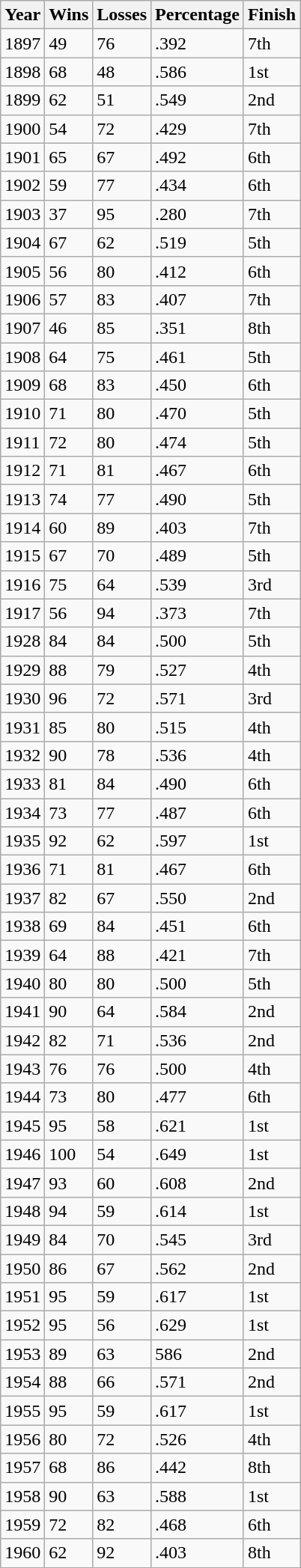<table class="wikitable">
<tr>
<th>Year</th>
<th>Wins</th>
<th>Losses</th>
<th>Percentage</th>
<th>Finish</th>
</tr>
<tr>
<td>1897</td>
<td>49</td>
<td>76</td>
<td>.392</td>
<td>7th</td>
</tr>
<tr>
<td>1898</td>
<td>68</td>
<td>48</td>
<td>.586</td>
<td>1st</td>
</tr>
<tr>
<td>1899</td>
<td>62</td>
<td>51</td>
<td>.549</td>
<td>2nd</td>
</tr>
<tr>
<td>1900</td>
<td>54</td>
<td>72</td>
<td>.429</td>
<td>7th</td>
</tr>
<tr>
<td>1901</td>
<td>65</td>
<td>67</td>
<td>.492</td>
<td>6th</td>
</tr>
<tr>
<td>1902</td>
<td>59</td>
<td>77</td>
<td>.434</td>
<td>6th</td>
</tr>
<tr>
<td>1903</td>
<td>37</td>
<td>95</td>
<td>.280</td>
<td>7th</td>
</tr>
<tr>
<td>1904</td>
<td>67</td>
<td>62</td>
<td>.519</td>
<td>5th</td>
</tr>
<tr>
<td>1905</td>
<td>56</td>
<td>80</td>
<td>.412</td>
<td>6th</td>
</tr>
<tr>
<td>1906</td>
<td>57</td>
<td>83</td>
<td>.407</td>
<td>7th</td>
</tr>
<tr>
<td>1907</td>
<td>46</td>
<td>85</td>
<td>.351</td>
<td>8th</td>
</tr>
<tr>
<td>1908</td>
<td>64</td>
<td>75</td>
<td>.461</td>
<td>5th</td>
</tr>
<tr>
<td>1909</td>
<td>68</td>
<td>83</td>
<td>.450</td>
<td>6th</td>
</tr>
<tr>
<td>1910</td>
<td>71</td>
<td>80</td>
<td>.470</td>
<td>5th</td>
</tr>
<tr>
<td>1911</td>
<td>72</td>
<td>80</td>
<td>.474</td>
<td>5th</td>
</tr>
<tr>
<td>1912</td>
<td>71</td>
<td>81</td>
<td>.467</td>
<td>6th</td>
</tr>
<tr>
<td>1913</td>
<td>74</td>
<td>77</td>
<td>.490</td>
<td>5th</td>
</tr>
<tr>
<td>1914</td>
<td>60</td>
<td>89</td>
<td>.403</td>
<td>7th</td>
</tr>
<tr>
<td>1915</td>
<td>67</td>
<td>70</td>
<td>.489</td>
<td>5th</td>
</tr>
<tr>
<td>1916</td>
<td>75</td>
<td>64</td>
<td>.539</td>
<td>3rd</td>
</tr>
<tr>
<td>1917</td>
<td>56</td>
<td>94</td>
<td>.373</td>
<td>7th</td>
</tr>
<tr>
<td>1928</td>
<td>84</td>
<td>84</td>
<td>.500</td>
<td>5th</td>
</tr>
<tr>
<td>1929</td>
<td>88</td>
<td>79</td>
<td>.527</td>
<td>4th</td>
</tr>
<tr>
<td>1930</td>
<td>96</td>
<td>72</td>
<td>.571</td>
<td>3rd</td>
</tr>
<tr>
<td>1931</td>
<td>85</td>
<td>80</td>
<td>.515</td>
<td>4th</td>
</tr>
<tr>
<td>1932</td>
<td>90</td>
<td>78</td>
<td>.536</td>
<td>4th</td>
</tr>
<tr>
<td>1933</td>
<td>81</td>
<td>84</td>
<td>.490</td>
<td>6th</td>
</tr>
<tr>
<td>1934</td>
<td>73</td>
<td>77</td>
<td>.487</td>
<td>6th</td>
</tr>
<tr>
<td>1935</td>
<td>92</td>
<td>62</td>
<td>.597</td>
<td>1st</td>
</tr>
<tr>
<td>1936</td>
<td>71</td>
<td>81</td>
<td>.467</td>
<td>6th</td>
</tr>
<tr>
<td>1937</td>
<td>82</td>
<td>67</td>
<td>.550</td>
<td>2nd</td>
</tr>
<tr>
<td>1938</td>
<td>69</td>
<td>84</td>
<td>.451</td>
<td>6th</td>
</tr>
<tr>
<td>1939</td>
<td>64</td>
<td>88</td>
<td>.421</td>
<td>7th</td>
</tr>
<tr>
<td>1940</td>
<td>80</td>
<td>80</td>
<td>.500</td>
<td>5th</td>
</tr>
<tr>
<td>1941</td>
<td>90</td>
<td>64</td>
<td>.584</td>
<td>2nd</td>
</tr>
<tr>
<td>1942</td>
<td>82</td>
<td>71</td>
<td>.536</td>
<td>2nd</td>
</tr>
<tr>
<td>1943</td>
<td>76</td>
<td>76</td>
<td>.500</td>
<td>4th</td>
</tr>
<tr>
<td>1944</td>
<td>73</td>
<td>80</td>
<td>.477</td>
<td>6th</td>
</tr>
<tr>
<td>1945</td>
<td>95</td>
<td>58</td>
<td>.621</td>
<td>1st</td>
</tr>
<tr>
<td>1946</td>
<td>100</td>
<td>54</td>
<td>.649</td>
<td>1st</td>
</tr>
<tr>
<td>1947</td>
<td>93</td>
<td>60</td>
<td>.608</td>
<td>2nd</td>
</tr>
<tr>
<td>1948</td>
<td>94</td>
<td>59</td>
<td>.614</td>
<td>1st</td>
</tr>
<tr>
<td>1949</td>
<td>84</td>
<td>70</td>
<td>.545</td>
<td>3rd</td>
</tr>
<tr>
<td>1950</td>
<td>86</td>
<td>67</td>
<td>.562</td>
<td>2nd</td>
</tr>
<tr>
<td>1951</td>
<td>95</td>
<td>59</td>
<td>.617</td>
<td>1st</td>
</tr>
<tr>
<td>1952</td>
<td>95</td>
<td>56</td>
<td>.629</td>
<td>1st</td>
</tr>
<tr>
<td>1953</td>
<td>89</td>
<td>63</td>
<td>586</td>
<td>2nd</td>
</tr>
<tr>
<td>1954</td>
<td>88</td>
<td>66</td>
<td>.571</td>
<td>2nd</td>
</tr>
<tr>
<td>1955</td>
<td>95</td>
<td>59</td>
<td>.617</td>
<td>1st</td>
</tr>
<tr>
<td>1956</td>
<td>80</td>
<td>72</td>
<td>.526</td>
<td>4th</td>
</tr>
<tr>
<td>1957</td>
<td>68</td>
<td>86</td>
<td>.442</td>
<td>8th</td>
</tr>
<tr>
<td>1958</td>
<td>90</td>
<td>63</td>
<td>.588</td>
<td>1st</td>
</tr>
<tr>
<td>1959</td>
<td>72</td>
<td>82</td>
<td>.468</td>
<td>6th</td>
</tr>
<tr>
<td>1960</td>
<td>62</td>
<td>92</td>
<td>.403</td>
<td>8th</td>
</tr>
<tr>
</tr>
</table>
